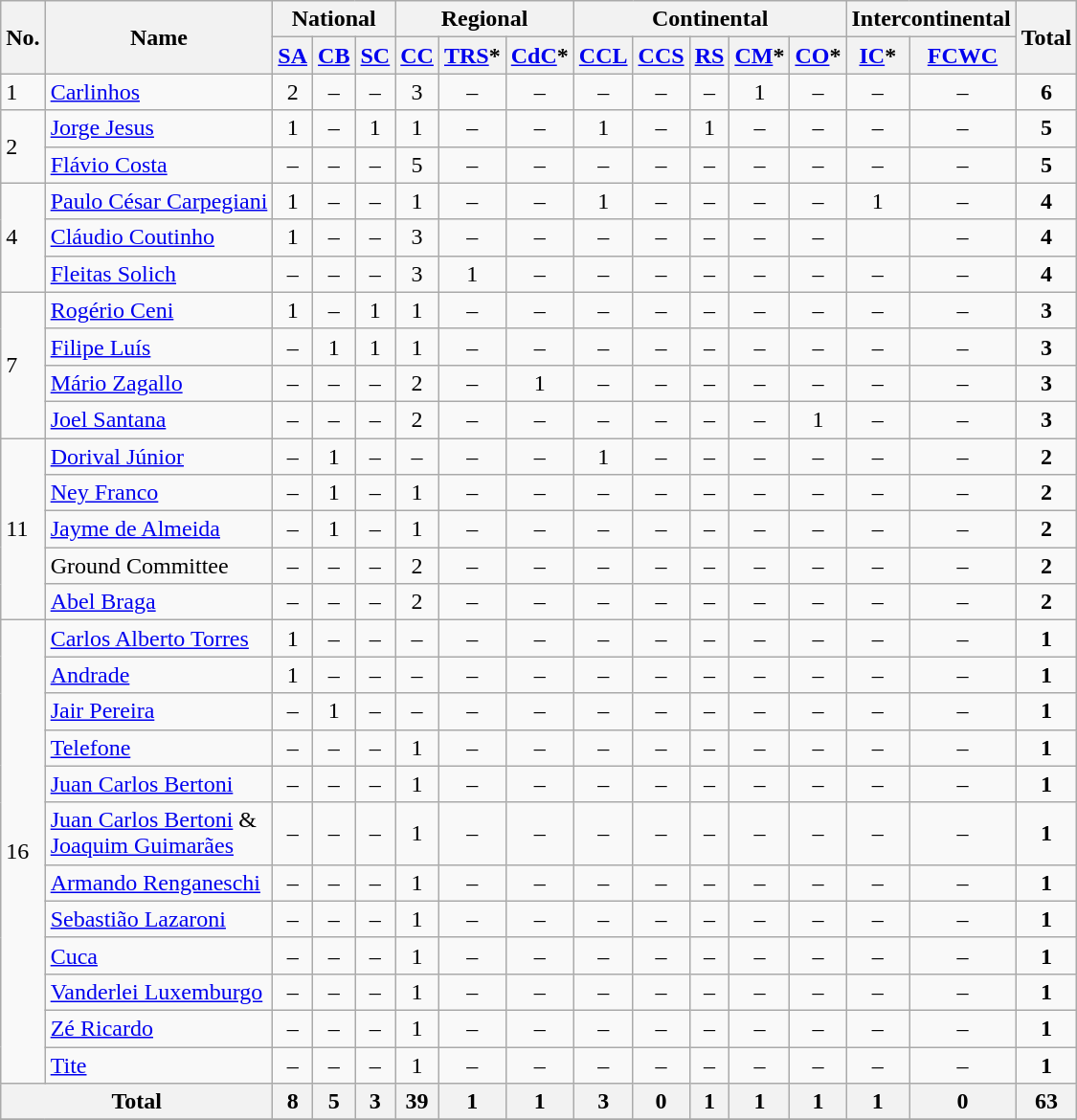<table class="wikitable sortable">
<tr>
<th rowspan="2">No.</th>
<th rowspan="2">Name</th>
<th colspan="3">National</th>
<th colspan="3">Regional</th>
<th colspan="5">Continental</th>
<th colspan="2">Intercontinental</th>
<th rowspan="2">Total</th>
</tr>
<tr>
<th><a href='#'>SA</a></th>
<th><a href='#'>CB</a></th>
<th><a href='#'>SC</a></th>
<th><a href='#'>CC</a></th>
<th><a href='#'>TRS</a>*</th>
<th><a href='#'>CdC</a>*</th>
<th><a href='#'>CCL</a></th>
<th><a href='#'>CCS</a></th>
<th><a href='#'>RS</a></th>
<th><a href='#'>CM</a>*</th>
<th><a href='#'>CO</a>*</th>
<th><a href='#'>IC</a>*</th>
<th><a href='#'>FCWC</a></th>
</tr>
<tr>
<td>1</td>
<td> <a href='#'>Carlinhos</a></td>
<td align=center>2</td>
<td align=center>–</td>
<td align=center>–</td>
<td align=center>3</td>
<td align=center>–</td>
<td align=center>–</td>
<td align=center>–</td>
<td align=center>–</td>
<td align=center>–</td>
<td align=center>1</td>
<td align=center>–</td>
<td align=center>–</td>
<td align=center>–</td>
<td align=center><strong>6</strong></td>
</tr>
<tr>
<td rowspan="2">2</td>
<td> <a href='#'>Jorge Jesus</a></td>
<td align=center>1</td>
<td align=center>–</td>
<td align=center>1</td>
<td align=center>1</td>
<td align=center>–</td>
<td align=center>–</td>
<td align=center>1</td>
<td align=center>–</td>
<td align=center>1</td>
<td align=center>–</td>
<td align=center>–</td>
<td align=center>–</td>
<td align=center>–</td>
<td align=center><strong>5</strong></td>
</tr>
<tr>
<td> <a href='#'>Flávio Costa</a></td>
<td align=center>–</td>
<td align=center>–</td>
<td align=center>–</td>
<td align=center>5</td>
<td align=center>–</td>
<td align=center>–</td>
<td align=center>–</td>
<td align=center>–</td>
<td align=center>–</td>
<td align=center>–</td>
<td align=center>–</td>
<td align=center>–</td>
<td align=center>–</td>
<td align=center><strong>5</strong></td>
</tr>
<tr>
<td rowspan="3">4</td>
<td> <a href='#'>Paulo César Carpegiani</a></td>
<td align=center>1</td>
<td align=center>–</td>
<td align=center>–</td>
<td align=center>1</td>
<td align=center>–</td>
<td align=center>–</td>
<td align=center>1</td>
<td align=center>–</td>
<td align=center>–</td>
<td align=center>–</td>
<td align=center>–</td>
<td align=center>1</td>
<td align=center>–</td>
<td align=center><strong>4</strong></td>
</tr>
<tr>
<td> <a href='#'>Cláudio Coutinho</a></td>
<td align=center>1</td>
<td align=center>–</td>
<td align=center>–</td>
<td align=center>3</td>
<td align=center>–</td>
<td align=center>–</td>
<td align=center>–</td>
<td align=center>–</td>
<td align=center>–</td>
<td align=center>–</td>
<td align=center>–</td>
<td align=center></td>
<td align=center>–</td>
<td align=center><strong>4</strong></td>
</tr>
<tr>
<td> <a href='#'>Fleitas Solich</a></td>
<td align=center>–</td>
<td align=center>–</td>
<td align=center>–</td>
<td align=center>3</td>
<td align=center>1</td>
<td align=center>–</td>
<td align=center>–</td>
<td align=center>–</td>
<td align=center>–</td>
<td align=center>–</td>
<td align=center>–</td>
<td align=center>–</td>
<td align=center>–</td>
<td align=center><strong>4</strong></td>
</tr>
<tr>
<td rowspan="4">7</td>
<td> <a href='#'>Rogério Ceni</a></td>
<td align=center>1</td>
<td align=center>–</td>
<td align=center>1</td>
<td align=center>1</td>
<td align=center>–</td>
<td align=center>–</td>
<td align=center>–</td>
<td align=center>–</td>
<td align=center>–</td>
<td align=center>–</td>
<td align=center>–</td>
<td align=center>–</td>
<td align=center>–</td>
<td align=center><strong>3</strong></td>
</tr>
<tr>
<td> <a href='#'>Filipe Luís</a></td>
<td align=center>–</td>
<td align=center>1</td>
<td align=center>1</td>
<td align=center>1</td>
<td align=center>–</td>
<td align=center>–</td>
<td align=center>–</td>
<td align=center>–</td>
<td align=center>–</td>
<td align=center>–</td>
<td align=center>–</td>
<td align=center>–</td>
<td align=center>–</td>
<td align=center><strong>3</strong></td>
</tr>
<tr>
<td> <a href='#'>Mário Zagallo</a></td>
<td align=center>–</td>
<td align=center>–</td>
<td align=center>–</td>
<td align=center>2</td>
<td align=center>–</td>
<td align=center>1</td>
<td align=center>–</td>
<td align=center>–</td>
<td align=center>–</td>
<td align=center>–</td>
<td align=center>–</td>
<td align=center>–</td>
<td align=center>–</td>
<td align=center><strong>3</strong></td>
</tr>
<tr>
<td> <a href='#'>Joel Santana</a></td>
<td align=center>–</td>
<td align=center>–</td>
<td align=center>–</td>
<td align=center>2</td>
<td align=center>–</td>
<td align=center>–</td>
<td align=center>–</td>
<td align=center>–</td>
<td align=center>–</td>
<td align=center>–</td>
<td align=center>1</td>
<td align=center>–</td>
<td align=center>–</td>
<td align=center><strong>3</strong></td>
</tr>
<tr>
<td rowspan="5">11</td>
<td> <a href='#'>Dorival Júnior</a></td>
<td align=center>–</td>
<td align=center>1</td>
<td align=center>–</td>
<td align=center>–</td>
<td align=center>–</td>
<td align=center>–</td>
<td align=center>1</td>
<td align=center>–</td>
<td align=center>–</td>
<td align=center>–</td>
<td align=center>–</td>
<td align=center>–</td>
<td align=center>–</td>
<td align=center><strong>2</strong></td>
</tr>
<tr>
<td> <a href='#'>Ney Franco</a></td>
<td align=center>–</td>
<td align=center>1</td>
<td align=center>–</td>
<td align=center>1</td>
<td align=center>–</td>
<td align=center>–</td>
<td align=center>–</td>
<td align=center>–</td>
<td align=center>–</td>
<td align=center>–</td>
<td align=center>–</td>
<td align=center>–</td>
<td align=center>–</td>
<td align=center><strong>2</strong></td>
</tr>
<tr>
<td> <a href='#'>Jayme de Almeida</a></td>
<td align=center>–</td>
<td align=center>1</td>
<td align=center>–</td>
<td align=center>1</td>
<td align=center>–</td>
<td align=center>–</td>
<td align=center>–</td>
<td align=center>–</td>
<td align=center>–</td>
<td align=center>–</td>
<td align=center>–</td>
<td align=center>–</td>
<td align=center>–</td>
<td align=center><strong>2</strong></td>
</tr>
<tr>
<td> Ground Committee</td>
<td align=center>–</td>
<td align=center>–</td>
<td align=center>–</td>
<td align=center>2</td>
<td align=center>–</td>
<td align=center>–</td>
<td align=center>–</td>
<td align=center>–</td>
<td align=center>–</td>
<td align=center>–</td>
<td align=center>–</td>
<td align=center>–</td>
<td align=center>–</td>
<td align=center><strong>2</strong></td>
</tr>
<tr>
<td> <a href='#'>Abel Braga</a></td>
<td align=center>–</td>
<td align=center>–</td>
<td align=center>–</td>
<td align=center>2</td>
<td align=center>–</td>
<td align=center>–</td>
<td align=center>–</td>
<td align=center>–</td>
<td align=center>–</td>
<td align=center>–</td>
<td align=center>–</td>
<td align=center>–</td>
<td align=center>–</td>
<td align=center><strong>2</strong></td>
</tr>
<tr>
<td rowspan="12">16</td>
<td> <a href='#'>Carlos Alberto Torres</a></td>
<td align=center>1</td>
<td align=center>–</td>
<td align=center>–</td>
<td align=center>–</td>
<td align=center>–</td>
<td align=center>–</td>
<td align=center>–</td>
<td align=center>–</td>
<td align=center>–</td>
<td align=center>–</td>
<td align=center>–</td>
<td align=center>–</td>
<td align=center>–</td>
<td align=center><strong>1</strong></td>
</tr>
<tr>
<td> <a href='#'>Andrade</a></td>
<td align=center>1</td>
<td align=center>–</td>
<td align=center>–</td>
<td align=center>–</td>
<td align=center>–</td>
<td align=center>–</td>
<td align=center>–</td>
<td align=center>–</td>
<td align=center>–</td>
<td align=center>–</td>
<td align=center>–</td>
<td align=center>–</td>
<td align=center>–</td>
<td align=center><strong>1</strong></td>
</tr>
<tr>
<td> <a href='#'>Jair Pereira</a></td>
<td align=center>–</td>
<td align=center>1</td>
<td align=center>–</td>
<td align=center>–</td>
<td align=center>–</td>
<td align=center>–</td>
<td align=center>–</td>
<td align=center>–</td>
<td align=center>–</td>
<td align=center>–</td>
<td align=center>–</td>
<td align=center>–</td>
<td align=center>–</td>
<td align=center><strong>1</strong></td>
</tr>
<tr>
<td> <a href='#'>Telefone</a></td>
<td align=center>–</td>
<td align=center>–</td>
<td align=center>–</td>
<td align=center>1</td>
<td align=center>–</td>
<td align=center>–</td>
<td align=center>–</td>
<td align=center>–</td>
<td align=center>–</td>
<td align=center>–</td>
<td align=center>–</td>
<td align=center>–</td>
<td align=center>–</td>
<td align=center><strong>1</strong></td>
</tr>
<tr>
<td> <a href='#'>Juan Carlos Bertoni</a></td>
<td align=center>–</td>
<td align=center>–</td>
<td align=center>–</td>
<td align=center>1</td>
<td align=center>–</td>
<td align=center>–</td>
<td align=center>–</td>
<td align=center>–</td>
<td align=center>–</td>
<td align=center>–</td>
<td align=center>–</td>
<td align=center>–</td>
<td align=center>–</td>
<td align=center><strong>1</strong></td>
</tr>
<tr>
<td> <a href='#'>Juan Carlos Bertoni</a> & <br>  <a href='#'>Joaquim Guimarães</a></td>
<td align=center>–</td>
<td align=center>–</td>
<td align=center>–</td>
<td align=center>1</td>
<td align=center>–</td>
<td align=center>–</td>
<td align=center>–</td>
<td align=center>–</td>
<td align=center>–</td>
<td align=center>–</td>
<td align=center>–</td>
<td align=center>–</td>
<td align=center>–</td>
<td align=center><strong>1</strong></td>
</tr>
<tr>
<td> <a href='#'>Armando Renganeschi</a></td>
<td align=center>–</td>
<td align=center>–</td>
<td align=center>–</td>
<td align=center>1</td>
<td align=center>–</td>
<td align=center>–</td>
<td align=center>–</td>
<td align=center>–</td>
<td align=center>–</td>
<td align=center>–</td>
<td align=center>–</td>
<td align=center>–</td>
<td align=center>–</td>
<td align=center><strong>1</strong></td>
</tr>
<tr>
<td> <a href='#'>Sebastião Lazaroni</a></td>
<td align=center>–</td>
<td align=center>–</td>
<td align=center>–</td>
<td align=center>1</td>
<td align=center>–</td>
<td align=center>–</td>
<td align=center>–</td>
<td align=center>–</td>
<td align=center>–</td>
<td align=center>–</td>
<td align=center>–</td>
<td align=center>–</td>
<td align=center>–</td>
<td align=center><strong>1</strong></td>
</tr>
<tr>
<td> <a href='#'>Cuca</a></td>
<td align=center>–</td>
<td align=center>–</td>
<td align=center>–</td>
<td align=center>1</td>
<td align=center>–</td>
<td align=center>–</td>
<td align=center>–</td>
<td align=center>–</td>
<td align=center>–</td>
<td align=center>–</td>
<td align=center>–</td>
<td align=center>–</td>
<td align=center>–</td>
<td align=center><strong>1</strong></td>
</tr>
<tr>
<td> <a href='#'>Vanderlei Luxemburgo</a></td>
<td align=center>–</td>
<td align=center>–</td>
<td align=center>–</td>
<td align=center>1</td>
<td align=center>–</td>
<td align=center>–</td>
<td align=center>–</td>
<td align=center>–</td>
<td align=center>–</td>
<td align=center>–</td>
<td align=center>–</td>
<td align=center>–</td>
<td align=center>–</td>
<td align=center><strong>1</strong></td>
</tr>
<tr>
<td> <a href='#'>Zé Ricardo</a></td>
<td align=center>–</td>
<td align=center>–</td>
<td align=center>–</td>
<td align=center>1</td>
<td align=center>–</td>
<td align=center>–</td>
<td align=center>–</td>
<td align=center>–</td>
<td align=center>–</td>
<td align=center>–</td>
<td align=center>–</td>
<td align=center>–</td>
<td align=center>–</td>
<td align=center><strong>1</strong></td>
</tr>
<tr>
<td> <a href='#'>Tite</a></td>
<td align=center>–</td>
<td align=center>–</td>
<td align=center>–</td>
<td align=center>1</td>
<td align=center>–</td>
<td align=center>–</td>
<td align=center>–</td>
<td align=center>–</td>
<td align=center>–</td>
<td align=center>–</td>
<td align=center>–</td>
<td align=center>–</td>
<td align=center>–</td>
<td align=center><strong>1</strong></td>
</tr>
<tr>
<th colspan="2">Total</th>
<th>8</th>
<th>5</th>
<th>3</th>
<th>39</th>
<th>1</th>
<th>1</th>
<th>3</th>
<th>0</th>
<th>1</th>
<th>1</th>
<th>1</th>
<th>1</th>
<th>0</th>
<th>63</th>
</tr>
<tr>
</tr>
</table>
